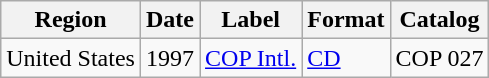<table class="wikitable">
<tr>
<th>Region</th>
<th>Date</th>
<th>Label</th>
<th>Format</th>
<th>Catalog</th>
</tr>
<tr>
<td>United States</td>
<td>1997</td>
<td><a href='#'>COP Intl.</a></td>
<td><a href='#'>CD</a></td>
<td>COP 027</td>
</tr>
</table>
